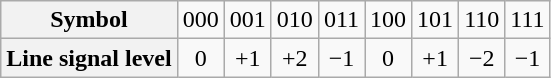<table class="wikitable" style="text-align: center;">
<tr>
<th>Symbol</th>
<td>000</td>
<td>001</td>
<td>010</td>
<td>011</td>
<td>100</td>
<td>101</td>
<td>110</td>
<td>111</td>
</tr>
<tr>
<th>Line signal level</th>
<td>0</td>
<td>+1</td>
<td>+2</td>
<td>−1</td>
<td>0</td>
<td>+1</td>
<td>−2</td>
<td>−1</td>
</tr>
</table>
